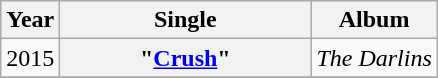<table class="wikitable plainrowheaders">
<tr>
<th>Year</th>
<th style="width:10em;">Single</th>
<th>Album</th>
</tr>
<tr>
<td>2015</td>
<th scope="row">"<a href='#'>Crush</a>"</th>
<td><em>The Darlins</em></td>
</tr>
<tr>
</tr>
</table>
